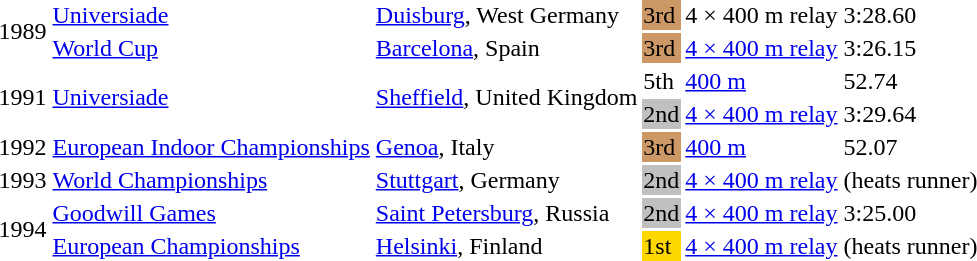<table>
<tr>
<td rowspan=2>1989</td>
<td><a href='#'>Universiade</a></td>
<td><a href='#'>Duisburg</a>, West Germany</td>
<td bgcolor=cc9966>3rd</td>
<td>4 × 400 m relay</td>
<td>3:28.60</td>
</tr>
<tr>
<td><a href='#'>World Cup</a></td>
<td><a href='#'>Barcelona</a>, Spain</td>
<td bgcolor=cc9966>3rd</td>
<td><a href='#'>4 × 400 m relay</a></td>
<td>3:26.15</td>
</tr>
<tr>
<td rowspan=2>1991</td>
<td rowspan=2><a href='#'>Universiade</a></td>
<td rowspan=2><a href='#'>Sheffield</a>, United Kingdom</td>
<td>5th</td>
<td><a href='#'>400 m</a></td>
<td>52.74</td>
</tr>
<tr>
<td bgcolor=silver>2nd</td>
<td><a href='#'>4 × 400 m relay</a></td>
<td>3:29.64</td>
</tr>
<tr>
<td>1992</td>
<td><a href='#'>European Indoor Championships</a></td>
<td><a href='#'>Genoa</a>, Italy</td>
<td bgcolor=cc9966>3rd</td>
<td><a href='#'>400 m</a></td>
<td>52.07</td>
</tr>
<tr>
<td>1993</td>
<td><a href='#'>World Championships</a></td>
<td><a href='#'>Stuttgart</a>, Germany</td>
<td bgcolor=silver>2nd</td>
<td><a href='#'>4 × 400 m relay</a></td>
<td>(heats runner)</td>
</tr>
<tr>
<td rowspan=2>1994</td>
<td><a href='#'>Goodwill Games</a></td>
<td><a href='#'>Saint Petersburg</a>, Russia</td>
<td bgcolor=silver>2nd</td>
<td><a href='#'>4 × 400 m relay</a></td>
<td>3:25.00</td>
</tr>
<tr>
<td><a href='#'>European Championships</a></td>
<td><a href='#'>Helsinki</a>, Finland</td>
<td bgcolor=gold>1st</td>
<td><a href='#'>4 × 400 m relay</a></td>
<td>(heats runner)</td>
</tr>
</table>
